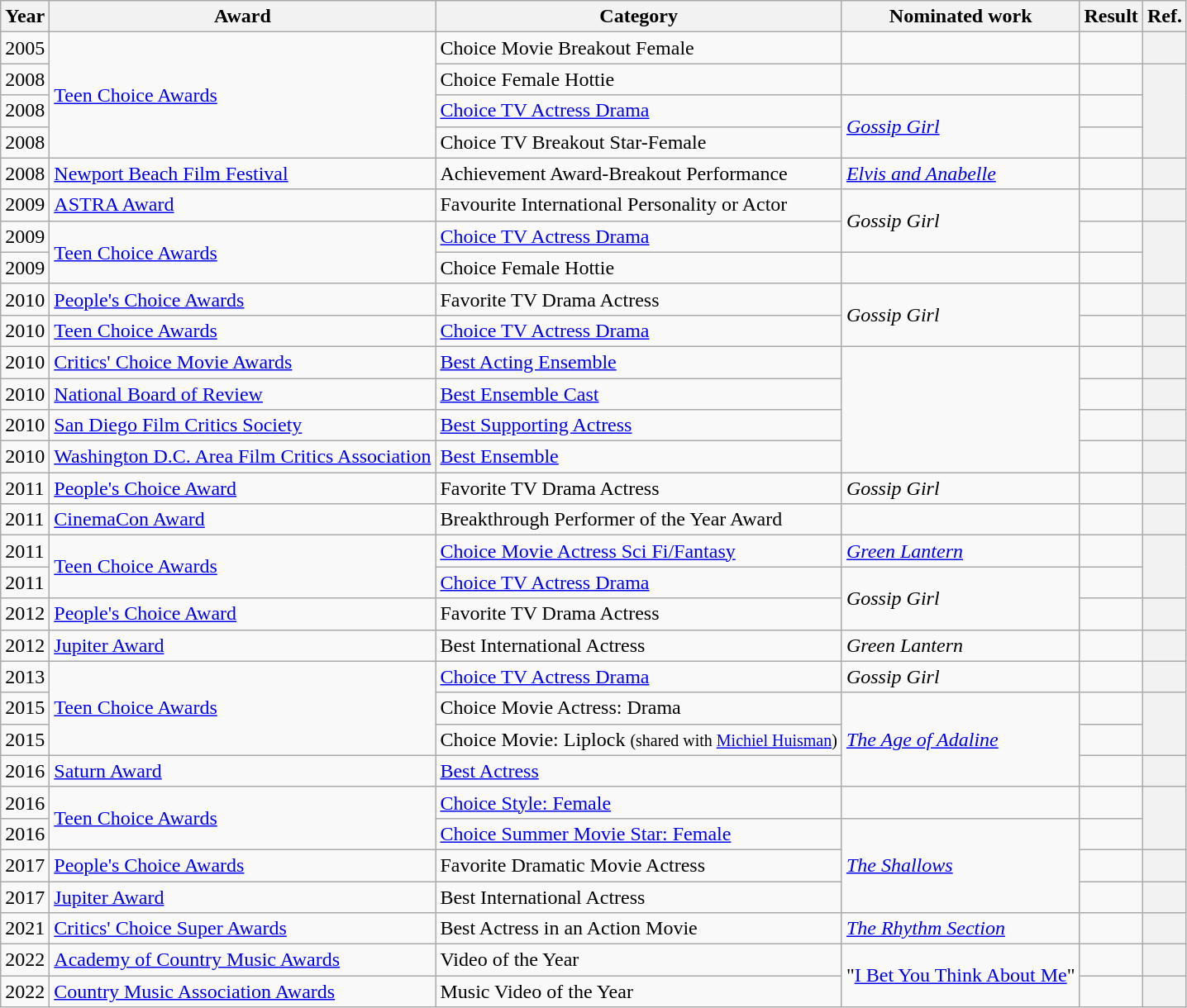<table class="wikitable">
<tr>
<th>Year</th>
<th>Award</th>
<th>Category</th>
<th>Nominated work</th>
<th>Result</th>
<th>Ref.</th>
</tr>
<tr>
<td>2005</td>
<td rowspan="4"><a href='#'>Teen Choice Awards</a></td>
<td>Choice Movie Breakout Female</td>
<td><em></em></td>
<td></td>
<th></th>
</tr>
<tr>
<td>2008</td>
<td>Choice Female Hottie</td>
<td></td>
<td></td>
<th rowspan="3"></th>
</tr>
<tr>
<td>2008</td>
<td><a href='#'>Choice TV Actress Drama</a></td>
<td rowspan="2"><em><a href='#'>Gossip Girl</a></em></td>
<td></td>
</tr>
<tr>
<td>2008</td>
<td>Choice TV Breakout Star-Female</td>
<td></td>
</tr>
<tr>
<td>2008</td>
<td><a href='#'>Newport Beach Film Festival</a></td>
<td>Achievement Award-Breakout Performance</td>
<td><em><a href='#'>Elvis and Anabelle</a></em></td>
<td></td>
<th></th>
</tr>
<tr>
<td>2009</td>
<td><a href='#'>ASTRA Award</a></td>
<td>Favourite International Personality or Actor</td>
<td rowspan="2"><em>Gossip Girl</em></td>
<td></td>
<th></th>
</tr>
<tr>
<td>2009</td>
<td rowspan="2"><a href='#'>Teen Choice Awards</a></td>
<td><a href='#'>Choice TV Actress Drama</a></td>
<td></td>
<th rowspan="2"></th>
</tr>
<tr>
<td>2009</td>
<td>Choice Female Hottie</td>
<td></td>
<td></td>
</tr>
<tr>
<td>2010</td>
<td><a href='#'>People's Choice Awards</a></td>
<td>Favorite TV Drama Actress</td>
<td rowspan="2"><em>Gossip Girl</em></td>
<td></td>
<th></th>
</tr>
<tr>
<td>2010</td>
<td><a href='#'>Teen Choice Awards</a></td>
<td><a href='#'>Choice TV Actress Drama</a></td>
<td></td>
<th></th>
</tr>
<tr>
<td>2010</td>
<td><a href='#'>Critics' Choice Movie Awards</a></td>
<td><a href='#'>Best Acting Ensemble</a></td>
<td rowspan="4"><em></em></td>
<td></td>
<th></th>
</tr>
<tr>
<td>2010</td>
<td><a href='#'>National Board of Review</a></td>
<td><a href='#'>Best Ensemble Cast</a></td>
<td></td>
<th></th>
</tr>
<tr>
<td>2010</td>
<td><a href='#'>San Diego Film Critics Society</a></td>
<td><a href='#'>Best Supporting Actress</a></td>
<td></td>
<th></th>
</tr>
<tr>
<td>2010</td>
<td><a href='#'>Washington D.C. Area Film Critics Association</a></td>
<td><a href='#'>Best Ensemble</a></td>
<td></td>
<th></th>
</tr>
<tr>
<td>2011</td>
<td><a href='#'>People's Choice Award</a></td>
<td>Favorite TV Drama Actress</td>
<td><em>Gossip Girl</em></td>
<td></td>
<th></th>
</tr>
<tr>
<td>2011</td>
<td><a href='#'>CinemaCon Award</a></td>
<td>Breakthrough Performer of the Year Award</td>
<td></td>
<td></td>
<th></th>
</tr>
<tr>
<td>2011</td>
<td rowspan="2"><a href='#'>Teen Choice Awards</a></td>
<td><a href='#'>Choice Movie Actress Sci Fi/Fantasy</a></td>
<td><em><a href='#'>Green Lantern</a></em></td>
<td></td>
<th rowspan="2"></th>
</tr>
<tr>
<td>2011</td>
<td><a href='#'>Choice TV Actress Drama</a></td>
<td rowspan="2"><em>Gossip Girl</em></td>
<td></td>
</tr>
<tr>
<td>2012</td>
<td><a href='#'>People's Choice Award</a></td>
<td>Favorite TV Drama Actress</td>
<td></td>
<th></th>
</tr>
<tr>
<td>2012</td>
<td><a href='#'>Jupiter Award</a></td>
<td>Best International Actress</td>
<td><em>Green Lantern</em></td>
<td></td>
<th></th>
</tr>
<tr>
<td>2013</td>
<td rowspan="3"><a href='#'>Teen Choice Awards</a></td>
<td><a href='#'>Choice TV Actress Drama</a></td>
<td><em>Gossip Girl</em></td>
<td></td>
<th></th>
</tr>
<tr>
<td>2015</td>
<td>Choice Movie Actress: Drama</td>
<td rowspan="3"><em><a href='#'>The Age of Adaline</a></em></td>
<td></td>
<th rowspan="2"></th>
</tr>
<tr>
<td>2015</td>
<td>Choice Movie: Liplock <small>(shared with <a href='#'>Michiel Huisman</a>)</small></td>
<td></td>
</tr>
<tr>
<td>2016</td>
<td><a href='#'>Saturn Award</a></td>
<td><a href='#'>Best Actress</a></td>
<td></td>
<th></th>
</tr>
<tr>
<td>2016</td>
<td rowspan="2"><a href='#'>Teen Choice Awards</a></td>
<td><a href='#'>Choice Style: Female</a></td>
<td></td>
<td></td>
<th rowspan="2"></th>
</tr>
<tr>
<td>2016</td>
<td><a href='#'>Choice Summer Movie Star: Female</a></td>
<td rowspan=3><em><a href='#'>The Shallows</a></em></td>
<td></td>
</tr>
<tr>
<td>2017</td>
<td><a href='#'>People's Choice Awards</a></td>
<td>Favorite Dramatic Movie Actress</td>
<td></td>
<th></th>
</tr>
<tr>
<td>2017</td>
<td><a href='#'>Jupiter Award</a></td>
<td>Best International Actress</td>
<td></td>
<th></th>
</tr>
<tr>
<td>2021</td>
<td><a href='#'>Critics' Choice Super Awards</a></td>
<td>Best Actress in an Action Movie</td>
<td><em><a href='#'>The Rhythm Section</a></em></td>
<td></td>
<th></th>
</tr>
<tr>
<td>2022</td>
<td><a href='#'>Academy of Country Music Awards</a></td>
<td>Video of the Year</td>
<td rowspan="2">"<a href='#'>I Bet You Think About Me</a>"</td>
<td></td>
<th></th>
</tr>
<tr>
<td>2022</td>
<td><a href='#'>Country Music Association Awards</a></td>
<td>Music Video of the Year</td>
<td></td>
<th></th>
</tr>
</table>
